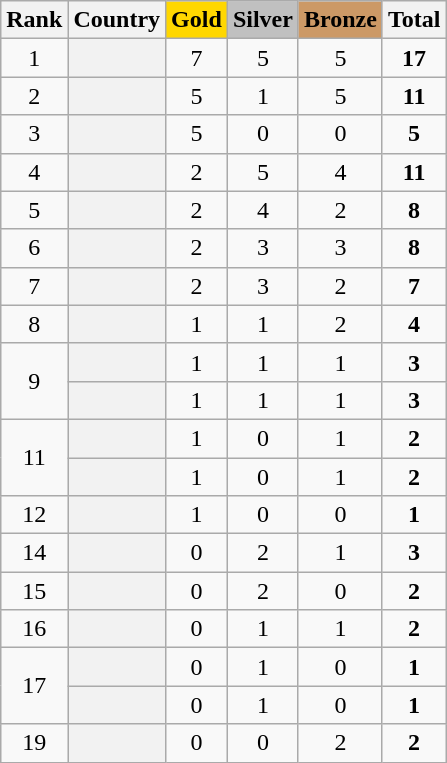<table class="wikitable plainrowheaders sortable" style="text-align:center">
<tr>
<th scope=col>Rank</th>
<th scope=col>Country</th>
<th scope=col style="background-color: gold">Gold</th>
<th scope=col style="background-color: silver">Silver</th>
<th scope=col style="background-color: #cc9966">Bronze</th>
<th scope=col>Total</th>
</tr>
<tr>
<td style="text-align:center">1</td>
<th scope=row align=left></th>
<td>7</td>
<td>5</td>
<td>5</td>
<td><strong>17</strong></td>
</tr>
<tr>
<td style="text-align:center">2</td>
<th scope=row align=left></th>
<td>5</td>
<td>1</td>
<td>5</td>
<td><strong>11</strong></td>
</tr>
<tr>
<td style="text-align:center">3</td>
<th scope=row align=left></th>
<td>5</td>
<td>0</td>
<td>0</td>
<td><strong>5</strong></td>
</tr>
<tr>
<td style="text-align:center">4</td>
<th scope=row align=left></th>
<td>2</td>
<td>5</td>
<td>4</td>
<td><strong>11</strong></td>
</tr>
<tr>
<td style="text-align:center">5</td>
<th scope="row" align="left"></th>
<td>2</td>
<td>4</td>
<td>2</td>
<td><strong>8</strong></td>
</tr>
<tr>
<td style="text-align:center">6</td>
<th scope=row align=left></th>
<td>2</td>
<td>3</td>
<td>3</td>
<td><strong>8</strong></td>
</tr>
<tr>
<td style="text-align:center">7</td>
<th scope=row align=left></th>
<td>2</td>
<td>3</td>
<td>2</td>
<td><strong>7</strong></td>
</tr>
<tr>
<td style="text-align:center">8</td>
<th scope=row align=left></th>
<td>1</td>
<td>1</td>
<td>2</td>
<td><strong>4</strong></td>
</tr>
<tr>
<td style="text-align:center" rowspan=2>9</td>
<th scope=row align=left></th>
<td>1</td>
<td>1</td>
<td>1</td>
<td><strong>3</strong></td>
</tr>
<tr>
<th scope=row align=left></th>
<td>1</td>
<td>1</td>
<td>1</td>
<td><strong>3</strong></td>
</tr>
<tr>
<td style="text-align:center" rowspan=2>11</td>
<th scope=row align=left></th>
<td>1</td>
<td>0</td>
<td>1</td>
<td><strong>2</strong></td>
</tr>
<tr>
<th scope=row align=left></th>
<td>1</td>
<td>0</td>
<td>1</td>
<td><strong>2</strong></td>
</tr>
<tr>
<td>12</td>
<th scope="row" align="left"></th>
<td>1</td>
<td>0</td>
<td>0</td>
<td><strong>1</strong></td>
</tr>
<tr>
<td style="text-align:center">14</td>
<th scope="row" align="left"></th>
<td>0</td>
<td>2</td>
<td>1</td>
<td><strong>3</strong></td>
</tr>
<tr>
<td style="text-align:center">15</td>
<th scope="row" align="left"></th>
<td>0</td>
<td>2</td>
<td>0</td>
<td><strong>2</strong></td>
</tr>
<tr>
<td>16</td>
<th scope=row align=left></th>
<td>0</td>
<td>1</td>
<td>1</td>
<td><strong>2</strong></td>
</tr>
<tr>
<td style="text-align:center" rowspan=2>17</td>
<th scope=row align=left></th>
<td>0</td>
<td>1</td>
<td>0</td>
<td><strong>1</strong></td>
</tr>
<tr>
<th scope=row align=left></th>
<td>0</td>
<td>1</td>
<td>0</td>
<td><strong>1</strong></td>
</tr>
<tr>
<td style="text-align:center">19</td>
<th scope=row align=left></th>
<td>0</td>
<td>0</td>
<td>2</td>
<td><strong>2</strong></td>
</tr>
</table>
